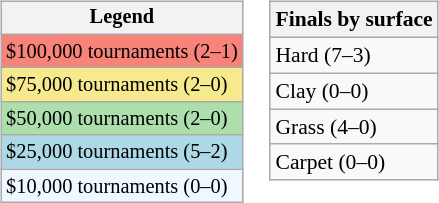<table>
<tr valign=top>
<td><br><table class=wikitable style="font-size:85%">
<tr>
<th>Legend</th>
</tr>
<tr bgcolor=#F88379>
<td>$100,000 tournaments (2–1)</td>
</tr>
<tr bgcolor=#F7E98E>
<td>$75,000 tournaments (2–0)</td>
</tr>
<tr bgcolor=#ADDFAD>
<td>$50,000 tournaments (2–0)</td>
</tr>
<tr bgcolor=lightblue>
<td>$25,000 tournaments (5–2)</td>
</tr>
<tr bgcolor=#f0f8ff>
<td>$10,000 tournaments (0–0)</td>
</tr>
</table>
</td>
<td><br><table class=wikitable style="font-size:90%">
<tr>
<th>Finals by surface</th>
</tr>
<tr>
<td>Hard (7–3)</td>
</tr>
<tr>
<td>Clay (0–0)</td>
</tr>
<tr>
<td>Grass (4–0)</td>
</tr>
<tr>
<td>Carpet (0–0)</td>
</tr>
</table>
</td>
</tr>
</table>
